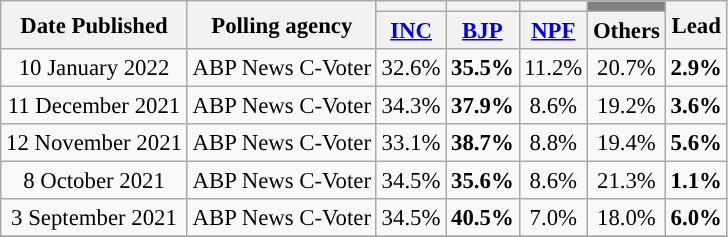<table class="wikitable sortable" style="text-align:center;font-size:95%">
<tr>
<th rowspan="2">Date Published</th>
<th rowspan="2">Polling agency</th>
<th style="background:"></th>
<th style="background:"></th>
<th style="text-align:center; background:"></th>
<th style="background:gray;"></th>
<th rowspan="2">Lead</th>
</tr>
<tr>
<th><a href='#'>INC</a></th>
<th><a href='#'>BJP</a></th>
<th><a href='#'>NPF</a></th>
<th>Others</th>
</tr>
<tr>
<td>10 January 2022</td>
<td>ABP News C-Voter</td>
<td>32.6%</td>
<td style="background:"><strong>35.5%</strong></td>
<td>11.2%</td>
<td>20.7%</td>
<td style="background:"><strong>2.9%</strong></td>
</tr>
<tr>
<td>11 December 2021</td>
<td>ABP News C-Voter</td>
<td>34.3%</td>
<td style="background:"><strong>37.9%</strong></td>
<td>8.6%</td>
<td>19.2%</td>
<td style="background:"><strong>3.6%</strong></td>
</tr>
<tr>
<td>12 November 2021</td>
<td>ABP News C-Voter</td>
<td>33.1%</td>
<td style="background:"><strong>38.7%</strong></td>
<td>8.8%</td>
<td>19.4%</td>
<td style="background:"><strong>5.6%</strong></td>
</tr>
<tr>
<td>8 October 2021</td>
<td>ABP News C-Voter</td>
<td>34.5%</td>
<td style="background:"><strong>35.6%</strong></td>
<td>8.6%</td>
<td>21.3%</td>
<td style="background:"><strong>1.1%</strong></td>
</tr>
<tr>
<td>3 September 2021</td>
<td>ABP News C-Voter</td>
<td>34.5%</td>
<td style="background:"><strong>40.5%</strong></td>
<td>7.0%</td>
<td>18.0%</td>
<td style="background:"><strong>6.0%</strong></td>
</tr>
<tr>
</tr>
</table>
